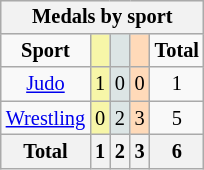<table class="wikitable" border="1" style="font-size:85%; float:right">
<tr bgcolor=#efefef>
<th colspan=7><strong>Medals by sport</strong></th>
</tr>
<tr align=center>
<td><strong>Sport</strong></td>
<td bgcolor=#f7f6a8></td>
<td bgcolor=#dce5e5></td>
<td bgcolor=#ffdab9></td>
<td><strong>Total</strong></td>
</tr>
<tr align=center>
<td><a href='#'>Judo</a></td>
<td bgcolor=#f7f6a8>1</td>
<td bgcolor=#dce5e5>0</td>
<td bgcolor=#ffdab9>0</td>
<td>1</td>
</tr>
<tr align=center>
<td><a href='#'>Wrestling</a></td>
<td bgcolor=#f7f6a8>0</td>
<td bgcolor=#dce5e5>2</td>
<td bgcolor=#ffdab9>3</td>
<td>5</td>
</tr>
<tr align=center>
<th><strong>Total</strong></th>
<th bgcolor=gold><strong>1</strong></th>
<th bgcolor=silver><strong>2</strong></th>
<th bgcolor=#c96><strong>3</strong></th>
<th><strong>6</strong></th>
</tr>
</table>
